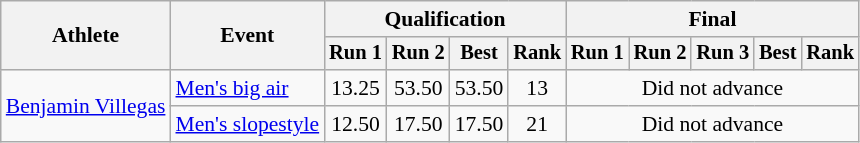<table class="wikitable" style="font-size:90%">
<tr>
<th rowspan=2>Athlete</th>
<th rowspan=2>Event</th>
<th colspan=4>Qualification</th>
<th colspan=5>Final</th>
</tr>
<tr style="font-size:95%">
<th>Run 1</th>
<th>Run 2</th>
<th>Best</th>
<th>Rank</th>
<th>Run 1</th>
<th>Run 2</th>
<th>Run 3</th>
<th>Best</th>
<th>Rank</th>
</tr>
<tr align=center>
<td align=left rowspan=2><a href='#'>Benjamin Villegas</a></td>
<td align=left><a href='#'>Men's big air</a></td>
<td>13.25</td>
<td>53.50</td>
<td>53.50</td>
<td>13</td>
<td colspan=5>Did not advance</td>
</tr>
<tr align=center>
<td align=left><a href='#'>Men's slopestyle</a></td>
<td>12.50</td>
<td>17.50</td>
<td>17.50</td>
<td>21</td>
<td colspan=5>Did not advance</td>
</tr>
</table>
